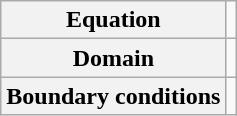<table class="wikitable" style="margin-left:1.5em;">
<tr>
<th scope="row">Equation</th>
<td></td>
</tr>
<tr>
<th scope="row">Domain</th>
<td></td>
</tr>
<tr>
<th scope="row">Boundary conditions</th>
<td></td>
</tr>
</table>
